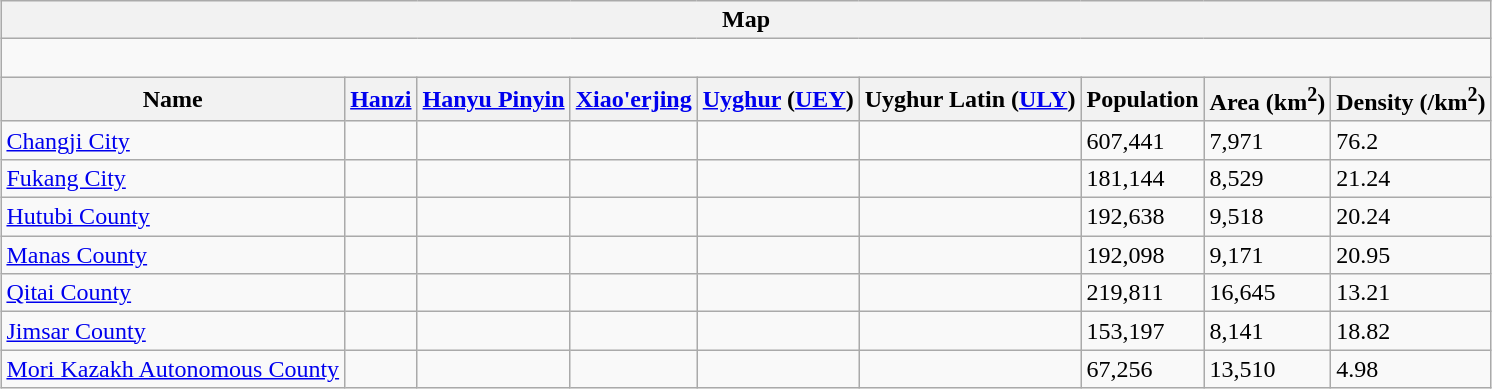<table class="wikitable" style="font-size:100%; margin:auto;">
<tr>
<th colspan=9>Map</th>
</tr>
<tr>
<td colspan=9><div><br> 








</div></td>
</tr>
<tr>
<th>Name</th>
<th><a href='#'>Hanzi</a></th>
<th><a href='#'>Hanyu Pinyin</a></th>
<th><a href='#'>Xiao'erjing</a></th>
<th><a href='#'>Uyghur</a> (<a href='#'>UEY</a>)</th>
<th>Uyghur Latin (<a href='#'>ULY</a>)</th>
<th>Population </th>
<th>Area (km<sup>2</sup>)</th>
<th>Density (/km<sup>2</sup>)</th>
</tr>
<tr>
<td><a href='#'>Changji City</a></td>
<td></td>
<td></td>
<td></td>
<td></td>
<td></td>
<td>607,441</td>
<td>7,971</td>
<td>76.2</td>
</tr>
<tr>
<td><a href='#'>Fukang City</a></td>
<td></td>
<td></td>
<td></td>
<td></td>
<td></td>
<td>181,144</td>
<td>8,529</td>
<td>21.24</td>
</tr>
<tr>
<td><a href='#'>Hutubi County</a></td>
<td></td>
<td></td>
<td></td>
<td></td>
<td></td>
<td>192,638</td>
<td>9,518</td>
<td>20.24</td>
</tr>
<tr>
<td><a href='#'>Manas County</a></td>
<td></td>
<td></td>
<td></td>
<td></td>
<td></td>
<td>192,098</td>
<td>9,171</td>
<td>20.95</td>
</tr>
<tr>
<td><a href='#'>Qitai County</a></td>
<td></td>
<td></td>
<td></td>
<td></td>
<td></td>
<td>219,811</td>
<td>16,645</td>
<td>13.21</td>
</tr>
<tr>
<td><a href='#'>Jimsar County</a></td>
<td></td>
<td></td>
<td></td>
<td></td>
<td></td>
<td>153,197</td>
<td>8,141</td>
<td>18.82</td>
</tr>
<tr>
<td><a href='#'>Mori Kazakh Autonomous County</a></td>
<td></td>
<td></td>
<td></td>
<td></td>
<td></td>
<td>67,256</td>
<td>13,510</td>
<td>4.98</td>
</tr>
</table>
